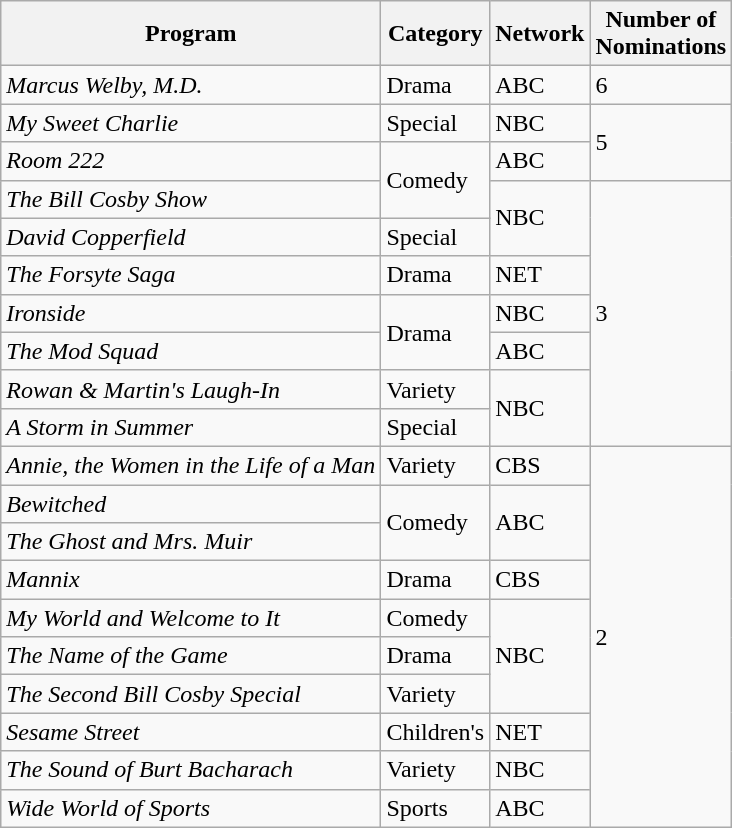<table class="wikitable">
<tr>
<th>Program</th>
<th>Category</th>
<th>Network</th>
<th>Number of<br>Nominations</th>
</tr>
<tr>
<td><em>Marcus Welby, M.D.</em></td>
<td>Drama</td>
<td>ABC</td>
<td>6</td>
</tr>
<tr>
<td><em>My Sweet Charlie</em></td>
<td>Special</td>
<td>NBC</td>
<td rowspan="2">5</td>
</tr>
<tr>
<td><em>Room 222</em></td>
<td rowspan="2">Comedy</td>
<td>ABC</td>
</tr>
<tr>
<td><em>The Bill Cosby Show</em></td>
<td rowspan= "2">NBC</td>
<td rowspan="7">3</td>
</tr>
<tr>
<td><em>David Copperfield</em></td>
<td>Special</td>
</tr>
<tr>
<td><em>The Forsyte Saga</em></td>
<td>Drama</td>
<td>NET</td>
</tr>
<tr>
<td><em>Ironside</em></td>
<td rowspan="2">Drama</td>
<td>NBC</td>
</tr>
<tr>
<td><em>The Mod Squad</em></td>
<td>ABC</td>
</tr>
<tr>
<td><em>Rowan & Martin's Laugh-In</em></td>
<td>Variety</td>
<td rowspan="2">NBC</td>
</tr>
<tr>
<td><em>A Storm in Summer</em></td>
<td>Special</td>
</tr>
<tr>
<td><em>Annie, the Women in the Life of a Man</em></td>
<td>Variety</td>
<td>CBS</td>
<td rowspan="10">2</td>
</tr>
<tr>
<td><em>Bewitched</em></td>
<td rowspan="2">Comedy</td>
<td rowspan="2">ABC</td>
</tr>
<tr>
<td><em>The Ghost and Mrs. Muir</em></td>
</tr>
<tr>
<td><em>Mannix</em></td>
<td>Drama</td>
<td>CBS</td>
</tr>
<tr>
<td><em>My World and Welcome to It</em></td>
<td>Comedy</td>
<td rowspan="3">NBC</td>
</tr>
<tr>
<td><em>The Name of the Game</em></td>
<td>Drama</td>
</tr>
<tr>
<td><em>The Second Bill Cosby Special</em></td>
<td>Variety</td>
</tr>
<tr>
<td><em>Sesame Street</em></td>
<td>Children's</td>
<td>NET</td>
</tr>
<tr>
<td><em>The Sound of Burt Bacharach</em></td>
<td>Variety</td>
<td>NBC</td>
</tr>
<tr>
<td><em>Wide World of Sports</em></td>
<td>Sports</td>
<td>ABC</td>
</tr>
</table>
